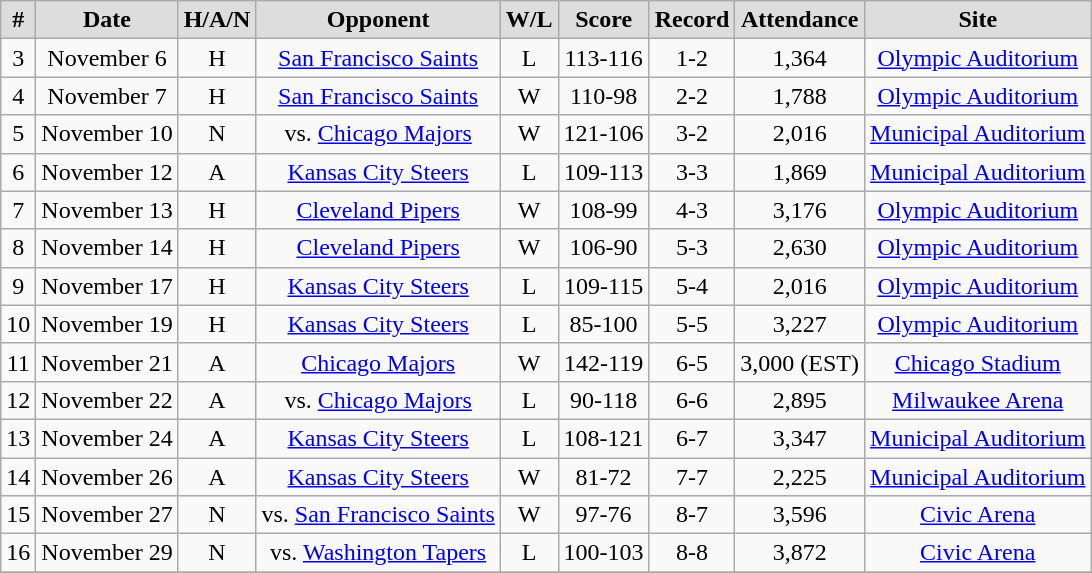<table class="wikitable" style="text-align:center">
<tr>
<th style="background:#dddddd;">#</th>
<th style="background:#dddddd;">Date</th>
<th style="background:#dddddd;">H/A/N</th>
<th style="background:#dddddd;">Opponent</th>
<th style="background:#dddddd;">W/L</th>
<th style="background:#dddddd;">Score</th>
<th style="background:#dddddd;">Record</th>
<th style="background:#dddddd;">Attendance</th>
<th style="background:#dddddd;">Site</th>
</tr>
<tr align="center"    bgcolor="">
<td>3</td>
<td>November 6</td>
<td>H</td>
<td><a href='#'>San Francisco Saints</a></td>
<td>L</td>
<td>113-116</td>
<td>1-2</td>
<td>1,364</td>
<td><a href='#'>Olympic Auditorium</a></td>
</tr>
<tr align="center"    bgcolor="">
<td>4</td>
<td>November 7</td>
<td>H</td>
<td><a href='#'>San Francisco Saints</a></td>
<td>W</td>
<td>110-98</td>
<td>2-2</td>
<td>1,788</td>
<td><a href='#'>Olympic Auditorium</a></td>
</tr>
<tr align="center"    bgcolor="">
<td>5</td>
<td>November 10</td>
<td>N</td>
<td>vs. <a href='#'>Chicago Majors</a></td>
<td>W</td>
<td>121-106</td>
<td>3-2</td>
<td>2,016</td>
<td><a href='#'>Municipal Auditorium</a></td>
</tr>
<tr align="center"    bgcolor="">
<td>6</td>
<td>November 12</td>
<td>A</td>
<td><a href='#'>Kansas City Steers</a></td>
<td>L</td>
<td>109-113</td>
<td>3-3</td>
<td>1,869</td>
<td><a href='#'>Municipal Auditorium</a></td>
</tr>
<tr align="center"    bgcolor="">
<td>7</td>
<td>November 13</td>
<td>H</td>
<td><a href='#'>Cleveland Pipers</a></td>
<td>W</td>
<td>108-99</td>
<td>4-3</td>
<td>3,176</td>
<td><a href='#'>Olympic Auditorium</a></td>
</tr>
<tr align="center"    bgcolor="">
<td>8</td>
<td>November 14</td>
<td>H</td>
<td><a href='#'>Cleveland Pipers</a></td>
<td>W</td>
<td>106-90</td>
<td>5-3</td>
<td>2,630</td>
<td><a href='#'>Olympic Auditorium</a></td>
</tr>
<tr align="center"    bgcolor="">
<td>9</td>
<td>November 17</td>
<td>H</td>
<td><a href='#'>Kansas City Steers</a></td>
<td>L</td>
<td>109-115</td>
<td>5-4</td>
<td>2,016</td>
<td><a href='#'>Olympic Auditorium</a></td>
</tr>
<tr align="center"    bgcolor="">
<td>10</td>
<td>November 19</td>
<td>H</td>
<td><a href='#'>Kansas City Steers</a></td>
<td>L</td>
<td>85-100</td>
<td>5-5</td>
<td>3,227</td>
<td><a href='#'>Olympic Auditorium</a></td>
</tr>
<tr align="center"    bgcolor="">
<td>11</td>
<td>November 21</td>
<td>A</td>
<td><a href='#'>Chicago Majors</a></td>
<td>W</td>
<td>142-119</td>
<td>6-5</td>
<td>3,000 (EST)</td>
<td><a href='#'>Chicago Stadium</a></td>
</tr>
<tr align="center"    bgcolor="">
<td>12</td>
<td>November 22</td>
<td>A</td>
<td>vs. <a href='#'>Chicago Majors</a></td>
<td>L</td>
<td>90-118</td>
<td>6-6</td>
<td>2,895</td>
<td><a href='#'>Milwaukee Arena</a></td>
</tr>
<tr align="center"    bgcolor="">
<td>13</td>
<td>November 24</td>
<td>A</td>
<td><a href='#'>Kansas City Steers</a></td>
<td>L</td>
<td>108-121</td>
<td>6-7</td>
<td>3,347</td>
<td><a href='#'>Municipal Auditorium</a></td>
</tr>
<tr align="center"    bgcolor="">
<td>14</td>
<td>November 26</td>
<td>A</td>
<td><a href='#'>Kansas City Steers</a></td>
<td>W</td>
<td>81-72</td>
<td>7-7</td>
<td>2,225</td>
<td><a href='#'>Municipal Auditorium</a></td>
</tr>
<tr align="center"    bgcolor="">
<td>15</td>
<td>November 27</td>
<td>N</td>
<td>vs. <a href='#'>San Francisco Saints</a></td>
<td>W</td>
<td>97-76</td>
<td>8-7</td>
<td>3,596</td>
<td><a href='#'>Civic Arena</a></td>
</tr>
<tr align="center"    bgcolor="">
<td>16</td>
<td>November 29</td>
<td>N</td>
<td>vs. <a href='#'>Washington Tapers</a></td>
<td>L</td>
<td>100-103</td>
<td>8-8</td>
<td>3,872</td>
<td><a href='#'>Civic Arena</a></td>
</tr>
<tr align="center"    bgcolor="">
</tr>
</table>
